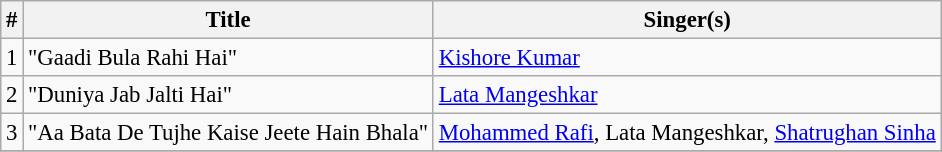<table class="wikitable" style="font-size:95%;">
<tr>
<th>#</th>
<th>Title</th>
<th>Singer(s)</th>
</tr>
<tr>
<td>1</td>
<td>"Gaadi Bula Rahi Hai"</td>
<td><a href='#'>Kishore Kumar</a></td>
</tr>
<tr>
<td>2</td>
<td>"Duniya Jab Jalti Hai"</td>
<td><a href='#'>Lata Mangeshkar</a></td>
</tr>
<tr>
<td>3</td>
<td>"Aa Bata De Tujhe Kaise Jeete Hain Bhala"</td>
<td><a href='#'>Mohammed Rafi</a>, Lata Mangeshkar, <a href='#'>Shatrughan Sinha</a></td>
</tr>
<tr>
</tr>
</table>
